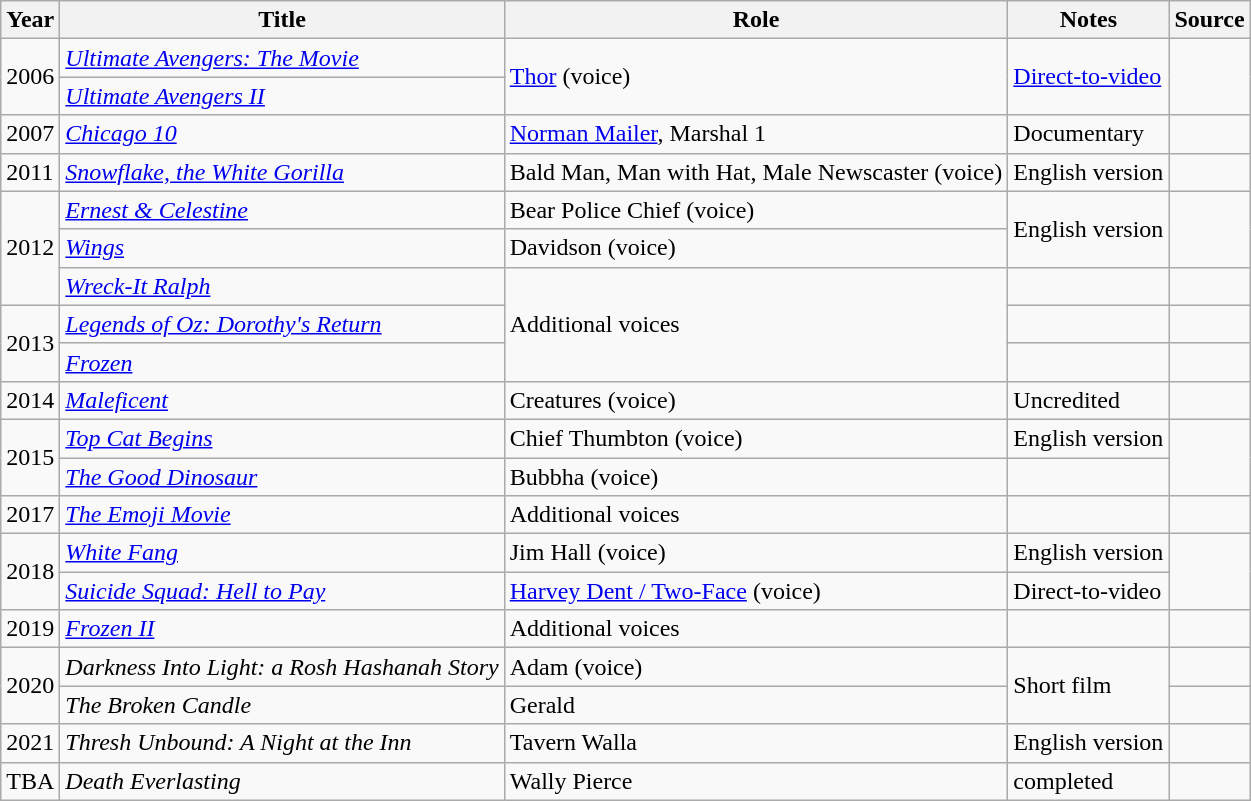<table class="wikitable sortable">
<tr>
<th>Year</th>
<th>Title</th>
<th>Role</th>
<th>Notes</th>
<th>Source</th>
</tr>
<tr>
<td rowspan="2">2006</td>
<td><em><a href='#'>Ultimate Avengers: The Movie</a></em></td>
<td rowspan="2"><a href='#'>Thor</a> (voice)</td>
<td rowspan="2"><a href='#'>Direct-to-video</a></td>
<td rowspan="2"></td>
</tr>
<tr>
<td><em><a href='#'>Ultimate Avengers II</a></em></td>
</tr>
<tr>
<td>2007</td>
<td><em><a href='#'>Chicago 10</a></em></td>
<td><a href='#'>Norman Mailer</a>, Marshal 1</td>
<td>Documentary</td>
<td></td>
</tr>
<tr>
<td>2011</td>
<td><em><a href='#'>Snowflake, the White Gorilla</a></em></td>
<td>Bald Man, Man with Hat, Male Newscaster (voice)</td>
<td>English version</td>
<td></td>
</tr>
<tr>
<td rowspan="3">2012</td>
<td><em><a href='#'>Ernest & Celestine</a></em></td>
<td>Bear Police Chief (voice)</td>
<td rowspan="2">English version</td>
<td rowspan="2"></td>
</tr>
<tr>
<td><em><a href='#'>Wings</a></em></td>
<td>Davidson (voice)</td>
</tr>
<tr>
<td><em><a href='#'>Wreck-It Ralph</a></em></td>
<td rowspan="3">Additional voices</td>
<td></td>
<td></td>
</tr>
<tr>
<td rowspan="2">2013</td>
<td><em><a href='#'>Legends of Oz: Dorothy's Return</a></em></td>
<td></td>
<td></td>
</tr>
<tr>
<td><em><a href='#'>Frozen</a></em></td>
<td></td>
<td></td>
</tr>
<tr>
<td>2014</td>
<td><em><a href='#'>Maleficent</a></em></td>
<td>Creatures (voice)</td>
<td>Uncredited</td>
<td></td>
</tr>
<tr>
<td rowspan="2">2015</td>
<td><em><a href='#'>Top Cat Begins</a></em></td>
<td>Chief Thumbton (voice)</td>
<td>English version</td>
<td rowspan="2"></td>
</tr>
<tr>
<td><em><a href='#'>The Good Dinosaur</a></em></td>
<td>Bubbha (voice)</td>
<td></td>
</tr>
<tr>
<td>2017</td>
<td><em><a href='#'>The Emoji Movie</a></em></td>
<td>Additional voices</td>
<td></td>
<td></td>
</tr>
<tr>
<td rowspan="2">2018</td>
<td><em><a href='#'>White Fang</a></em></td>
<td>Jim Hall (voice)</td>
<td>English version</td>
<td rowspan="2"></td>
</tr>
<tr>
<td><em><a href='#'>Suicide Squad: Hell to Pay</a></em></td>
<td><a href='#'>Harvey Dent / Two-Face</a> (voice)</td>
<td>Direct-to-video</td>
</tr>
<tr>
<td>2019</td>
<td><em><a href='#'>Frozen II</a></em></td>
<td>Additional voices</td>
<td></td>
<td></td>
</tr>
<tr>
<td rowspan="2">2020</td>
<td><em>Darkness Into Light: a Rosh Hashanah Story</em></td>
<td>Adam (voice)</td>
<td rowspan="2">Short film</td>
<td></td>
</tr>
<tr>
<td><em>The Broken Candle</em></td>
<td>Gerald</td>
<td></td>
</tr>
<tr>
<td>2021</td>
<td><em>Thresh Unbound: A Night at the Inn</em></td>
<td>Tavern Walla</td>
<td>English version</td>
<td></td>
</tr>
<tr>
<td>TBA</td>
<td><em>Death Everlasting</em></td>
<td>Wally Pierce</td>
<td>completed</td>
<td></td>
</tr>
</table>
